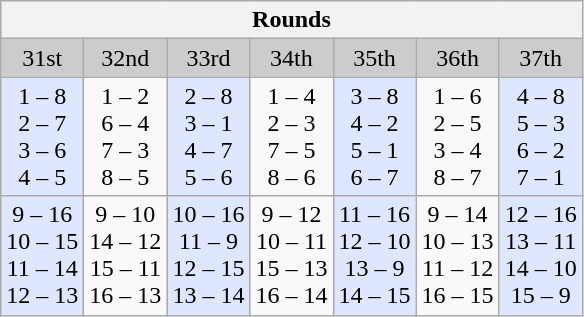<table class="wikitable">
<tr>
<th colspan="7">Rounds</th>
</tr>
<tr>
<td align="center" bgcolor="#CCCCCC">31st</td>
<td align="center" bgcolor="#CCCCCC">32nd</td>
<td align="center" bgcolor="#CCCCCC">33rd</td>
<td align="center" bgcolor="#CCCCCC">34th</td>
<td align="center" bgcolor="#CCCCCC">35th</td>
<td align="center" bgcolor="#CCCCCC">36th</td>
<td align="center" bgcolor="#CCCCCC">37th</td>
</tr>
<tr>
<td align="center" bgcolor="#DFE7FF">1 – 8<br>2 – 7<br>3 – 6<br>4 – 5</td>
<td align="center">1 – 2<br>6 – 4<br>7 – 3<br>8 – 5</td>
<td align="center" bgcolor="#DFE7FF">2 – 8<br>3 – 1<br>4 – 7<br>5 – 6</td>
<td align="center">1 – 4<br>2 – 3<br>7 – 5<br>8 – 6</td>
<td align="center" bgcolor="#DFE7FF">3 – 8<br>4 – 2<br>5 – 1<br>6 – 7</td>
<td align="center">1 – 6<br>2 – 5<br>3 – 4<br>8 – 7</td>
<td align="center" bgcolor="#DFE7FF">4 – 8<br>5 – 3<br>6 – 2<br>7 – 1</td>
</tr>
<tr>
<td align="center" bgcolor="#DFE7FF">9 – 16<br>10 – 15<br>11 – 14<br>12 – 13</td>
<td align="center">9 – 10<br>14 – 12<br>15 – 11<br>16 – 13</td>
<td align="center" bgcolor="#DFE7FF">10 – 16<br>11 – 9<br>12 – 15<br>13 – 14</td>
<td align="center">9 – 12<br>10 – 11<br>15 – 13<br>16 – 14</td>
<td align="center" bgcolor="#DFE7FF">11 – 16<br>12 – 10<br>13 – 9<br>14 – 15</td>
<td align="center">9 – 14<br>10 – 13<br>11 – 12<br>16 – 15</td>
<td align="center" bgcolor="#DFE7FF">12 – 16<br>13 – 11<br>14 – 10<br>15 – 9</td>
</tr>
</table>
